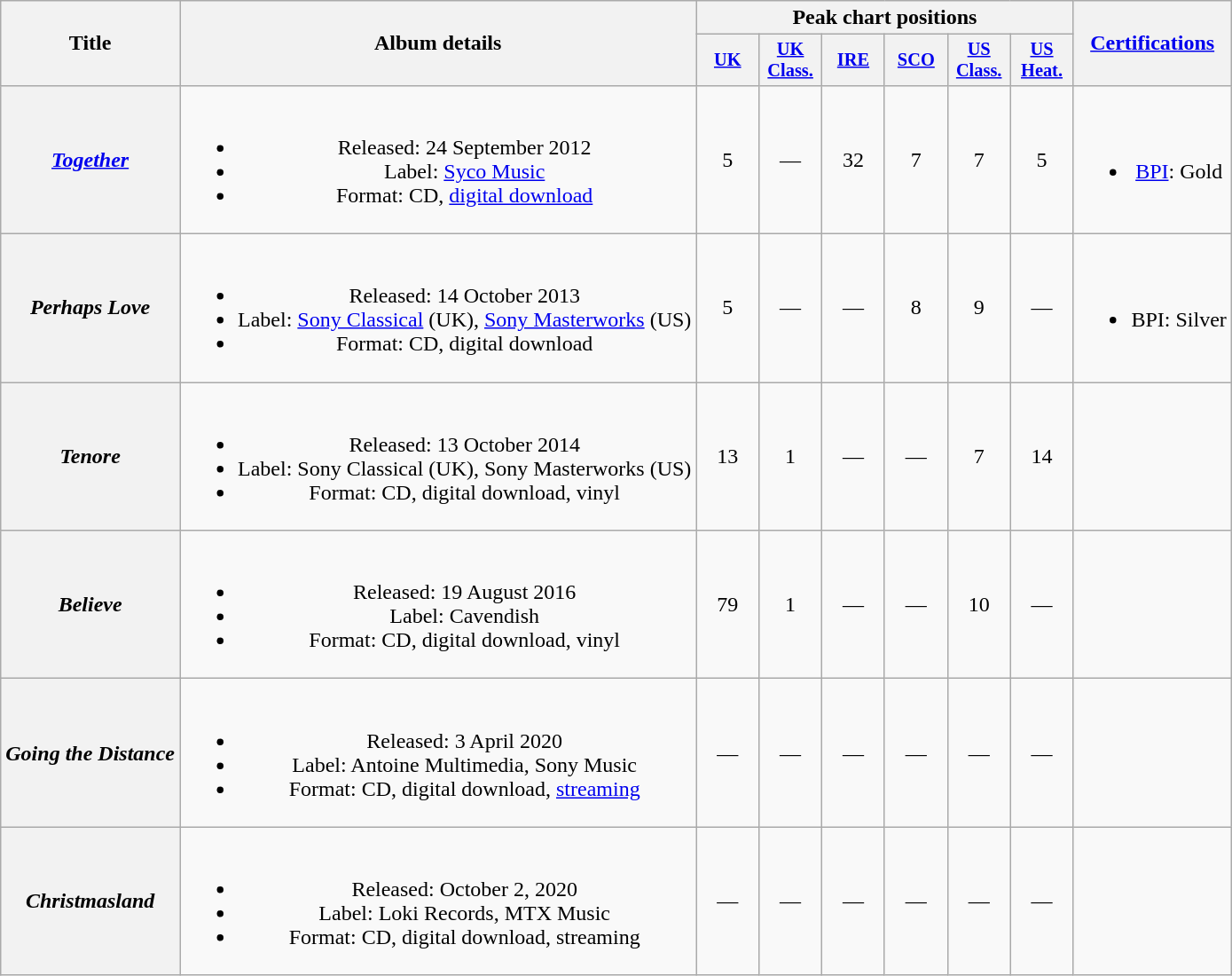<table class="wikitable plainrowheaders" style="text-align:center;">
<tr>
<th scope="col" rowspan="2">Title</th>
<th scope="col" rowspan="2">Album details</th>
<th scope="col" colspan="6">Peak chart positions</th>
<th scope="col" rowspan="2"><a href='#'>Certifications</a></th>
</tr>
<tr>
<th scope="col" style="width:3em;font-size:85%;"><a href='#'>UK</a><br></th>
<th scope="col" style="width:3em;font-size:85%;"><a href='#'>UK<br>Class.</a><br></th>
<th scope="col" style="width:3em;font-size:85%;"><a href='#'>IRE</a><br></th>
<th scope="col" style="width:3em;font-size:85%;"><a href='#'>SCO</a></th>
<th scope="col" style="width:3em;font-size:85%;"><a href='#'>US<br>Class.</a><br></th>
<th scope="col" style="width:3em;font-size:85%;"><a href='#'>US<br>Heat.</a><br></th>
</tr>
<tr>
<th scope="row"><em><a href='#'>Together</a></em><br></th>
<td><br><ul><li>Released: 24 September 2012</li><li>Label: <a href='#'>Syco Music</a></li><li>Format: CD, <a href='#'>digital download</a></li></ul></td>
<td>5</td>
<td>—</td>
<td>32</td>
<td>7</td>
<td>7</td>
<td>5</td>
<td><br><ul><li><a href='#'>BPI</a>: Gold</li></ul></td>
</tr>
<tr>
<th scope="row"><em>Perhaps Love</em><br></th>
<td><br><ul><li>Released: 14 October 2013</li><li>Label: <a href='#'>Sony Classical</a> (UK), <a href='#'>Sony Masterworks</a> (US)</li><li>Format: CD, digital download</li></ul></td>
<td>5</td>
<td>—</td>
<td>—</td>
<td>8</td>
<td>9</td>
<td>—</td>
<td><br><ul><li>BPI: Silver</li></ul></td>
</tr>
<tr>
<th scope="row"><em>Tenore</em></th>
<td><br><ul><li>Released: 13 October 2014</li><li>Label: Sony Classical (UK), Sony Masterworks (US)</li><li>Format: CD, digital download, vinyl</li></ul></td>
<td>13</td>
<td>1</td>
<td>—</td>
<td>—</td>
<td>7</td>
<td>14</td>
<td></td>
</tr>
<tr>
<th scope="row"><em>Believe</em><br></th>
<td><br><ul><li>Released: 19 August 2016</li><li>Label: Cavendish</li><li>Format: CD, digital download, vinyl</li></ul></td>
<td>79</td>
<td>1</td>
<td>—</td>
<td>—</td>
<td>10</td>
<td>—</td>
<td></td>
</tr>
<tr>
<th scope="row"><em>Going the Distance</em></th>
<td><br><ul><li>Released: 3 April 2020</li><li>Label: Antoine Multimedia, Sony Music</li><li>Format: CD, digital download, <a href='#'>streaming</a></li></ul></td>
<td>—</td>
<td>—</td>
<td>—</td>
<td>—</td>
<td>—</td>
<td>—</td>
</tr>
<tr>
<th scope="row"><em>Christmasland</em></th>
<td><br><ul><li>Released: October 2, 2020</li><li>Label: Loki Records, MTX Music</li><li>Format: CD, digital download, streaming</li></ul></td>
<td>—</td>
<td>—</td>
<td>—</td>
<td>—</td>
<td>—</td>
<td>—</td>
<td></td>
</tr>
</table>
